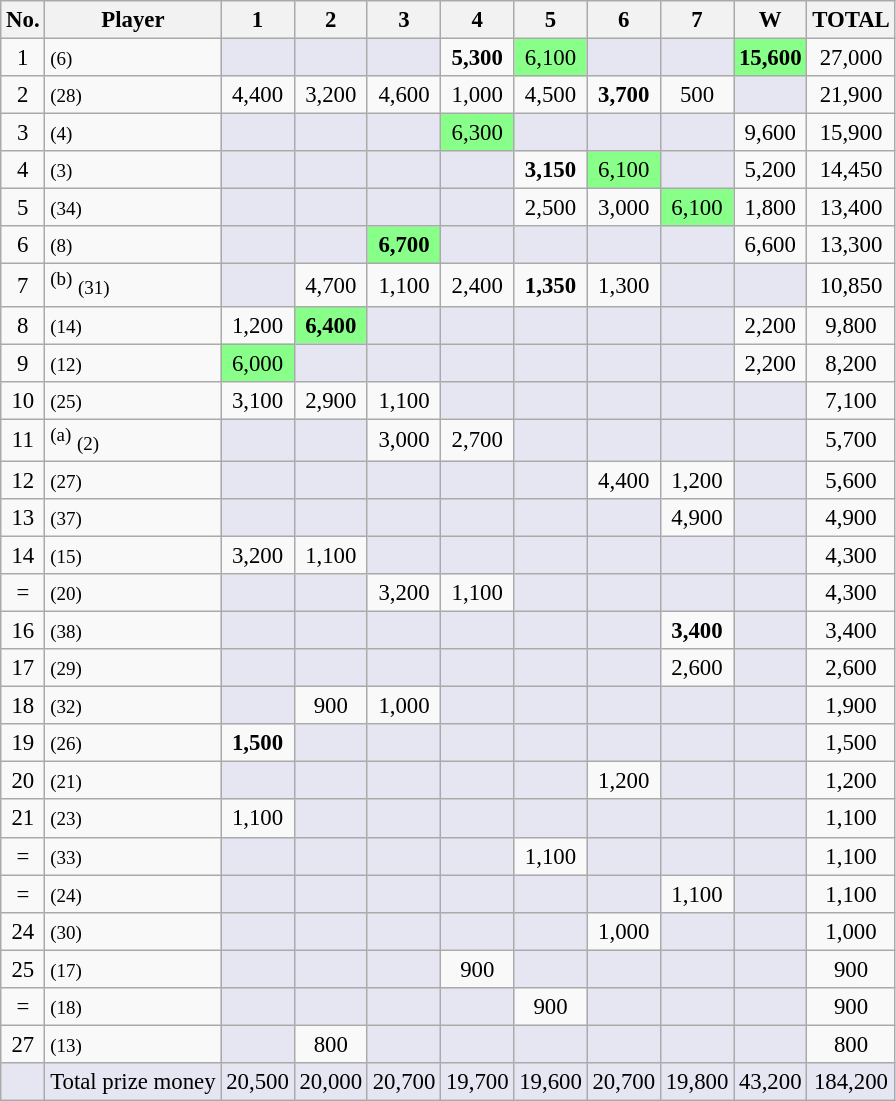<table class="wikitable sortable" style="text-align:center;font-size:95%">
<tr>
<th>No.</th>
<th>Player</th>
<th>1</th>
<th>2</th>
<th>3</th>
<th>4</th>
<th>5</th>
<th>6</th>
<th>7</th>
<th>W</th>
<th>TOTAL</th>
</tr>
<tr>
<td>1</td>
<td style="text-align:left;" data-sort-value="Higgins, John"> <small>(6)</small></td>
<td style="background:#e6e6f2;"></td>
<td style="background:#e6e6f2;"></td>
<td style="background:#e6e6f2;"></td>
<td><strong>5,300</strong></td>
<td style="background:#88ff88;">6,100</td>
<td style="background:#e6e6f2;"></td>
<td style="background:#e6e6f2;"></td>
<td style="background:#88ff88;"><strong>15,600</strong></td>
<td>27,000</td>
</tr>
<tr>
<td>2</td>
<td style="text-align:left;" data-sort-value="Selt, Matthew"> <small>(28)</small></td>
<td>4,400</td>
<td>3,200</td>
<td>4,600</td>
<td>1,000</td>
<td>4,500</td>
<td><strong>3,700</strong></td>
<td>500</td>
<td style="background:#e6e6f2;"></td>
<td>21,900</td>
</tr>
<tr>
<td>3</td>
<td style="text-align:left;" data-sort-value="Trump, Judd"> <small>(4)</small></td>
<td style="background:#e6e6f2;"></td>
<td style="background:#e6e6f2;"></td>
<td style="background:#e6e6f2;"></td>
<td style="background:#88ff88;">6,300</td>
<td style="background:#e6e6f2;"></td>
<td style="background:#e6e6f2;"></td>
<td style="background:#e6e6f2;"></td>
<td>9,600</td>
<td>15,900</td>
</tr>
<tr>
<td>4</td>
<td style="text-align:left;" data-sort-value="Robertson, Neil"> <small>(3)</small></td>
<td style="background:#e6e6f2;"></td>
<td style="background:#e6e6f2;"></td>
<td style="background:#e6e6f2;"></td>
<td style="background:#e6e6f2;"></td>
<td><strong>3,150</strong></td>
<td style="background:#88ff88;">6,100</td>
<td style="background:#e6e6f2;"></td>
<td>5,200</td>
<td>14,450</td>
</tr>
<tr>
<td>5</td>
<td style="text-align:left;" data-sort-value="Xiao, Guodong"> <small>(34)</small></td>
<td style="background:#e6e6f2;"></td>
<td style="background:#e6e6f2;"></td>
<td style="background:#e6e6f2;"></td>
<td style="background:#e6e6f2;"></td>
<td>2,500</td>
<td>3,000</td>
<td style="background:#88ff88;">6,100</td>
<td>1,800</td>
<td>13,400</td>
</tr>
<tr>
<td>6</td>
<td style="text-align:left;" data-sort-value="Wilson, Kyren"> <small>(8)</small></td>
<td style="background:#e6e6f2;"></td>
<td style="background:#e6e6f2;"></td>
<td style="background:#88ff88;"><strong>6,700</strong></td>
<td style="background:#e6e6f2;"></td>
<td style="background:#e6e6f2;"></td>
<td style="background:#e6e6f2;"></td>
<td style="background:#e6e6f2;"></td>
<td>6,600</td>
<td>13,300</td>
</tr>
<tr>
<td>7</td>
<td style="text-align:left;" data-sort-value="Milkins, Robert"><sup>(b)</sup> <small>(31)</small></td>
<td style="background:#e6e6f2;"></td>
<td>4,700</td>
<td>1,100</td>
<td>2,400</td>
<td><strong>1,350</strong></td>
<td>1,300</td>
<td style="background:#e6e6f2;"></td>
<td style="background:#e6e6f2;"></td>
<td>10,850</td>
</tr>
<tr>
<td>8</td>
<td style="text-align:left;" data-sort-value="Bingham, Stuart"> <small>(14)</small></td>
<td>1,200</td>
<td style="background:#88ff88;"><strong>6,400</strong></td>
<td style="background:#e6e6f2;"></td>
<td style="background:#e6e6f2;"></td>
<td style="background:#e6e6f2;"></td>
<td style="background:#e6e6f2;"></td>
<td style="background:#e6e6f2;"></td>
<td>2,200</td>
<td>9,800</td>
</tr>
<tr>
<td>9</td>
<td style="text-align:left;" data-sort-value="Lisowski, Jack"> <small>(12)</small></td>
<td style="background:#88ff88;">6,000</td>
<td style="background:#e6e6f2;"></td>
<td style="background:#e6e6f2;"></td>
<td style="background:#e6e6f2;"></td>
<td style="background:#e6e6f2;"></td>
<td style="background:#e6e6f2;"></td>
<td style="background:#e6e6f2;"></td>
<td>2,200</td>
<td>8,200</td>
</tr>
<tr>
<td>10</td>
<td style="text-align:left;" data-sort-value="Brown, Jordan"> <small>(25)</small></td>
<td>3,100</td>
<td>2,900</td>
<td>1,100</td>
<td style="background:#e6e6f2;"></td>
<td style="background:#e6e6f2;"></td>
<td style="background:#e6e6f2;"></td>
<td style="background:#e6e6f2;"></td>
<td style="background:#e6e6f2;"></td>
<td>7,100</td>
</tr>
<tr>
<td>11</td>
<td style="text-align:left;" data-sort-value="Selby, Mark"><sup>(a)</sup> <small>(2)</small></td>
<td style="background:#e6e6f2;"></td>
<td style="background:#e6e6f2;"></td>
<td>3,000</td>
<td>2,700</td>
<td style="background:#e6e6f2;"></td>
<td style="background:#e6e6f2;"></td>
<td style="background:#e6e6f2;"></td>
<td style="background:#e6e6f2;"></td>
<td>5,700</td>
</tr>
<tr>
<td>12</td>
<td style="text-align:left;" data-sort-value="Zhou, Yuelong"> <small>(27)</small></td>
<td style="background:#e6e6f2;"></td>
<td style="background:#e6e6f2;"></td>
<td style="background:#e6e6f2;"></td>
<td style="background:#e6e6f2;"></td>
<td style="background:#e6e6f2;"></td>
<td>4,400</td>
<td>1,200</td>
<td style="background:#e6e6f2;"></td>
<td>5,600</td>
</tr>
<tr>
<td>13</td>
<td style="text-align:left;" data-sort-value="Lyu, Haotian"> <small>(37)</small></td>
<td style="background:#e6e6f2;"></td>
<td style="background:#e6e6f2;"></td>
<td style="background:#e6e6f2;"></td>
<td style="background:#e6e6f2;"></td>
<td style="background:#e6e6f2;"></td>
<td style="background:#e6e6f2;"></td>
<td>4,900</td>
<td style="background:#e6e6f2;"></td>
<td>4,900</td>
</tr>
<tr>
<td>14</td>
<td style="text-align:left;" data-sort-value="Day, Ryan"> <small>(15)</small></td>
<td>3,200</td>
<td>1,100</td>
<td style="background:#e6e6f2;"></td>
<td style="background:#e6e6f2;"></td>
<td style="background:#e6e6f2;"></td>
<td style="background:#e6e6f2;"></td>
<td style="background:#e6e6f2;"></td>
<td style="background:#e6e6f2;"></td>
<td>4,300</td>
</tr>
<tr>
<td data-sort-value=15>=</td>
<td style="text-align:left;" data-sort-value="Walden, Ricky"> <small>(20)</small></td>
<td style="background:#e6e6f2;"></td>
<td style="background:#e6e6f2;"></td>
<td>3,200</td>
<td>1,100</td>
<td style="background:#e6e6f2;"></td>
<td style="background:#e6e6f2;"></td>
<td style="background:#e6e6f2;"></td>
<td style="background:#e6e6f2;"></td>
<td>4,300</td>
</tr>
<tr>
<td>16</td>
<td style="text-align:left;" data-sort-value="Dott, Graeme"> <small>(38)</small></td>
<td style="background:#e6e6f2;"></td>
<td style="background:#e6e6f2;"></td>
<td style="background:#e6e6f2;"></td>
<td style="background:#e6e6f2;"></td>
<td style="background:#e6e6f2;"></td>
<td style="background:#e6e6f2;"></td>
<td><strong>3,400</strong></td>
<td style="background:#e6e6f2;"></td>
<td>3,400</td>
</tr>
<tr>
<td>17</td>
<td style="text-align:left;" data-sort-value="Maguire, Stephen"> <small>(29)</small></td>
<td style="background:#e6e6f2;"></td>
<td style="background:#e6e6f2;"></td>
<td style="background:#e6e6f2;"></td>
<td style="background:#e6e6f2;"></td>
<td style="background:#e6e6f2;"></td>
<td style="background:#e6e6f2;"></td>
<td>2,600</td>
<td style="background:#e6e6f2;"></td>
<td>2,600</td>
</tr>
<tr>
<td>18</td>
<td style="text-align:left;" data-sort-value="Jones, Jamie"> <small>(32)</small></td>
<td style="background:#e6e6f2;"></td>
<td>900</td>
<td>1,000</td>
<td style="background:#e6e6f2;"></td>
<td style="background:#e6e6f2;"></td>
<td style="background:#e6e6f2;"></td>
<td style="background:#e6e6f2;"></td>
<td style="background:#e6e6f2;"></td>
<td>1,900</td>
</tr>
<tr>
<td>19</td>
<td style="text-align:left;" data-sort-value="Robertson, Jimmy"> <small>(26)</small></td>
<td><strong>1,500</strong></td>
<td style="background:#e6e6f2;"></td>
<td style="background:#e6e6f2;"></td>
<td style="background:#e6e6f2;"></td>
<td style="background:#e6e6f2;"></td>
<td style="background:#e6e6f2;"></td>
<td style="background:#e6e6f2;"></td>
<td style="background:#e6e6f2;"></td>
<td>1,500</td>
</tr>
<tr>
<td>20</td>
<td style="text-align:left;" data-sort-value="McGill, Anthony"> <small>(21)</small></td>
<td style="background:#e6e6f2;"></td>
<td style="background:#e6e6f2;"></td>
<td style="background:#e6e6f2;"></td>
<td style="background:#e6e6f2;"></td>
<td style="background:#e6e6f2;"></td>
<td>1,200</td>
<td style="background:#e6e6f2;"></td>
<td style="background:#e6e6f2;"></td>
<td>1,200</td>
</tr>
<tr>
<td>21</td>
<td style="text-align:left;" data-sort-value="Carter, Ali"> <small>(23)</small></td>
<td>1,100</td>
<td style="background:#e6e6f2;"></td>
<td style="background:#e6e6f2;"></td>
<td style="background:#e6e6f2;"></td>
<td style="background:#e6e6f2;"></td>
<td style="background:#e6e6f2;"></td>
<td style="background:#e6e6f2;"></td>
<td style="background:#e6e6f2;"></td>
<td>1,100</td>
</tr>
<tr>
<td data-sort-value=22>=</td>
<td style="text-align:left;" data-sort-value="Saengkham, Noppon"> <small>(33)</small></td>
<td style="background:#e6e6f2;"></td>
<td style="background:#e6e6f2;"></td>
<td style="background:#e6e6f2;"></td>
<td style="background:#e6e6f2;"></td>
<td>1,100</td>
<td style="background:#e6e6f2;"></td>
<td style="background:#e6e6f2;"></td>
<td style="background:#e6e6f2;"></td>
<td>1,100</td>
</tr>
<tr>
<td data-sort-value=23>=</td>
<td style="text-align:left;" data-sort-value="Ford, Tom"> <small>(24)</small></td>
<td style="background:#e6e6f2;"></td>
<td style="background:#e6e6f2;"></td>
<td style="background:#e6e6f2;"></td>
<td style="background:#e6e6f2;"></td>
<td style="background:#e6e6f2;"></td>
<td style="background:#e6e6f2;"></td>
<td>1,100</td>
<td style="background:#e6e6f2;"></td>
<td>1,100</td>
</tr>
<tr>
<td>24</td>
<td style="text-align:left;" data-sort-value="Perry, Joe"> <small>(30)</small></td>
<td style="background:#e6e6f2;"></td>
<td style="background:#e6e6f2;"></td>
<td style="background:#e6e6f2;"></td>
<td style="background:#e6e6f2;"></td>
<td style="background:#e6e6f2;"></td>
<td>1,000</td>
<td style="background:#e6e6f2;"></td>
<td style="background:#e6e6f2;"></td>
<td>1,000</td>
</tr>
<tr>
<td>25</td>
<td style="text-align:left;" data-sort-value="Wilson, Gary"> <small>(17)</small></td>
<td style="background:#e6e6f2;"></td>
<td style="background:#e6e6f2;"></td>
<td style="background:#e6e6f2;"></td>
<td>900</td>
<td style="background:#e6e6f2;"></td>
<td style="background:#e6e6f2;"></td>
<td style="background:#e6e6f2;"></td>
<td style="background:#e6e6f2;"></td>
<td>900</td>
</tr>
<tr>
<td data-sort-value=26>=</td>
<td style="text-align:left;" data-sort-value="Gilbert, David"> <small>(18)</small></td>
<td style="background:#e6e6f2;"></td>
<td style="background:#e6e6f2;"></td>
<td style="background:#e6e6f2;"></td>
<td style="background:#e6e6f2;"></td>
<td>900</td>
<td style="background:#e6e6f2;"></td>
<td style="background:#e6e6f2;"></td>
<td style="background:#e6e6f2;"></td>
<td>900</td>
</tr>
<tr>
<td>27</td>
<td style="text-align:left;" data-sort-value="Hawkins, Barry"> <small>(13)</small></td>
<td style="background:#e6e6f2;"></td>
<td>800</td>
<td style="background:#e6e6f2;"></td>
<td style="background:#e6e6f2;"></td>
<td style="background:#e6e6f2;"></td>
<td style="background:#e6e6f2;"></td>
<td style="background:#e6e6f2;"></td>
<td style="background:#e6e6f2;"></td>
<td>800</td>
</tr>
<tr class=sortbottom>
<td style="background:#e6e6f2;"></td>
<td style="text-align:centre; background:#e6e6f2;">Total prize money</td>
<td style="background:#e6e6f2;">20,500</td>
<td style="background:#e6e6f2;">20,000</td>
<td style="background:#e6e6f2;">20,700</td>
<td style="background:#e6e6f2;">19,700</td>
<td style="background:#e6e6f2;">19,600</td>
<td style="background:#e6e6f2;">20,700</td>
<td style="background:#e6e6f2;">19,800</td>
<td style="background:#e6e6f2;">43,200</td>
<td style="background:#e6e6f2;">184,200</td>
</tr>
</table>
